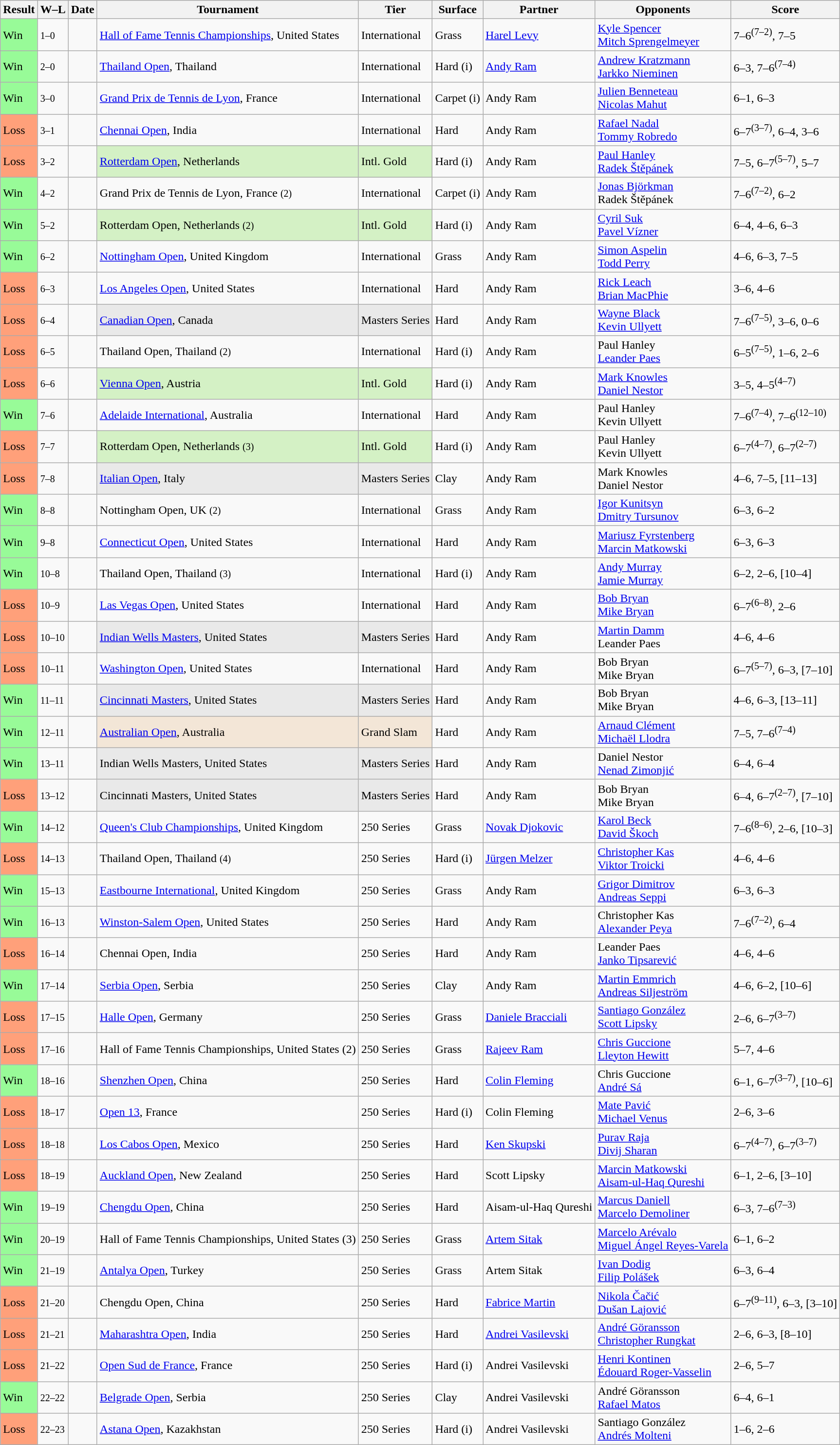<table class="sortable wikitable">
<tr>
<th>Result</th>
<th class=unsortable>W–L</th>
<th>Date</th>
<th>Tournament</th>
<th>Tier</th>
<th>Surface</th>
<th>Partner</th>
<th>Opponents</th>
<th class=unsortable>Score</th>
</tr>
<tr>
<td bgcolor=98FB98>Win</td>
<td><small>1–0</small></td>
<td><a href='#'></a></td>
<td><a href='#'>Hall of Fame Tennis Championships</a>, United States</td>
<td>International</td>
<td>Grass</td>
<td> <a href='#'>Harel Levy</a></td>
<td> <a href='#'>Kyle Spencer</a><br> <a href='#'>Mitch Sprengelmeyer</a></td>
<td>7–6<sup>(7–2)</sup>, 7–5</td>
</tr>
<tr>
<td bgcolor=98FB98>Win</td>
<td><small>2–0</small></td>
<td><a href='#'></a></td>
<td><a href='#'>Thailand Open</a>, Thailand</td>
<td>International</td>
<td>Hard (i)</td>
<td> <a href='#'>Andy Ram</a></td>
<td> <a href='#'>Andrew Kratzmann</a><br> <a href='#'>Jarkko Nieminen</a></td>
<td>6–3, 7–6<sup>(7–4)</sup></td>
</tr>
<tr>
<td bgcolor=98FB98>Win</td>
<td><small>3–0</small></td>
<td><a href='#'></a></td>
<td><a href='#'>Grand Prix de Tennis de Lyon</a>, France</td>
<td>International</td>
<td>Carpet (i)</td>
<td> Andy Ram</td>
<td> <a href='#'>Julien Benneteau</a><br> <a href='#'>Nicolas Mahut</a></td>
<td>6–1, 6–3</td>
</tr>
<tr>
<td bgcolor=FFA07A>Loss</td>
<td><small>3–1</small></td>
<td><a href='#'></a></td>
<td><a href='#'>Chennai Open</a>, India</td>
<td>International</td>
<td>Hard</td>
<td> Andy Ram</td>
<td> <a href='#'>Rafael Nadal</a><br> <a href='#'>Tommy Robredo</a></td>
<td>6–7<sup>(3–7)</sup>, 6–4, 3–6</td>
</tr>
<tr>
<td bgcolor=FFA07A>Loss</td>
<td><small>3–2</small></td>
<td><a href='#'></a></td>
<td style=background:#D4F1C5><a href='#'>Rotterdam Open</a>, Netherlands</td>
<td style=background:#D4F1C5>Intl. Gold</td>
<td>Hard (i)</td>
<td> Andy Ram</td>
<td> <a href='#'>Paul Hanley</a><br> <a href='#'>Radek Štěpánek</a></td>
<td>7–5, 6–7<sup>(5–7)</sup>, 5–7</td>
</tr>
<tr>
<td bgcolor=98FB98>Win</td>
<td><small>4–2</small></td>
<td><a href='#'></a></td>
<td>Grand Prix de Tennis de Lyon, France <small>(2)</small></td>
<td>International</td>
<td>Carpet (i)</td>
<td> Andy Ram</td>
<td> <a href='#'>Jonas Björkman</a><br> Radek Štěpánek</td>
<td>7–6<sup>(7–2)</sup>, 6–2</td>
</tr>
<tr>
<td bgcolor=98FB98>Win</td>
<td><small>5–2</small></td>
<td><a href='#'></a></td>
<td style=background:#D4F1C5>Rotterdam Open, Netherlands <small>(2)</small></td>
<td style=background:#D4F1C5>Intl. Gold</td>
<td>Hard (i)</td>
<td> Andy Ram</td>
<td> <a href='#'>Cyril Suk</a><br> <a href='#'>Pavel Vízner</a></td>
<td>6–4, 4–6, 6–3</td>
</tr>
<tr>
<td bgcolor=98FB98>Win</td>
<td><small>6–2</small></td>
<td><a href='#'></a></td>
<td><a href='#'>Nottingham Open</a>, United Kingdom</td>
<td>International</td>
<td>Grass</td>
<td> Andy Ram</td>
<td> <a href='#'>Simon Aspelin</a><br> <a href='#'>Todd Perry</a></td>
<td>4–6, 6–3, 7–5</td>
</tr>
<tr>
<td bgcolor=FFA07A>Loss</td>
<td><small>6–3</small></td>
<td><a href='#'></a></td>
<td><a href='#'>Los Angeles Open</a>, United States</td>
<td>International</td>
<td>Hard</td>
<td> Andy Ram</td>
<td> <a href='#'>Rick Leach</a><br> <a href='#'>Brian MacPhie</a></td>
<td>3–6, 4–6</td>
</tr>
<tr>
<td bgcolor=FFA07A>Loss</td>
<td><small>6–4</small></td>
<td><a href='#'></a></td>
<td style=background:#E9E9E9><a href='#'>Canadian Open</a>, Canada</td>
<td style=background:#E9E9E9>Masters Series</td>
<td>Hard</td>
<td> Andy Ram</td>
<td> <a href='#'>Wayne Black</a><br> <a href='#'>Kevin Ullyett</a></td>
<td>7–6<sup>(7–5)</sup>, 3–6, 0–6</td>
</tr>
<tr>
<td bgcolor=FFA07A>Loss</td>
<td><small>6–5</small></td>
<td><a href='#'></a></td>
<td>Thailand Open, Thailand <small>(2)</small></td>
<td>International</td>
<td>Hard (i)</td>
<td> Andy Ram</td>
<td> Paul Hanley<br> <a href='#'>Leander Paes</a></td>
<td>6–5<sup>(7–5)</sup>, 1–6, 2–6</td>
</tr>
<tr>
<td bgcolor=FFA07A>Loss</td>
<td><small>6–6</small></td>
<td><a href='#'></a></td>
<td style=background:#D4F1C5><a href='#'>Vienna Open</a>, Austria</td>
<td style=background:#D4F1C5>Intl. Gold</td>
<td>Hard (i)</td>
<td> Andy Ram</td>
<td> <a href='#'>Mark Knowles</a><br> <a href='#'>Daniel Nestor</a></td>
<td>3–5, 4–5<sup>(4–7)</sup></td>
</tr>
<tr>
<td bgcolor=98FB98>Win</td>
<td><small>7–6</small></td>
<td><a href='#'></a></td>
<td><a href='#'>Adelaide International</a>, Australia</td>
<td>International</td>
<td>Hard</td>
<td> Andy Ram</td>
<td> Paul Hanley<br> Kevin Ullyett</td>
<td>7–6<sup>(7–4)</sup>, 7–6<sup>(12–10)</sup></td>
</tr>
<tr>
<td bgcolor=FFA07A>Loss</td>
<td><small>7–7</small></td>
<td><a href='#'></a></td>
<td style=background:#D4F1C5>Rotterdam Open, Netherlands <small>(3)</small></td>
<td style=background:#D4F1C5>Intl. Gold</td>
<td>Hard (i)</td>
<td> Andy Ram</td>
<td> Paul Hanley<br> Kevin Ullyett</td>
<td>6–7<sup>(4–7)</sup>, 6–7<sup>(2–7)</sup></td>
</tr>
<tr>
<td bgcolor=FFA07A>Loss</td>
<td><small>7–8</small></td>
<td><a href='#'></a></td>
<td style=background:#E9E9E9><a href='#'>Italian Open</a>, Italy</td>
<td style=background:#E9E9E9>Masters Series</td>
<td>Clay</td>
<td> Andy Ram</td>
<td> Mark Knowles<br> Daniel Nestor</td>
<td>4–6, 7–5, [11–13]</td>
</tr>
<tr>
<td bgcolor=98FB98>Win</td>
<td><small>8–8</small></td>
<td><a href='#'></a></td>
<td>Nottingham Open, UK <small>(2)</small></td>
<td>International</td>
<td>Grass</td>
<td> Andy Ram</td>
<td> <a href='#'>Igor Kunitsyn</a><br> <a href='#'>Dmitry Tursunov</a></td>
<td>6–3, 6–2</td>
</tr>
<tr>
<td bgcolor=98FB98>Win</td>
<td><small>9–8</small></td>
<td><a href='#'></a></td>
<td><a href='#'>Connecticut Open</a>, United States</td>
<td>International</td>
<td>Hard</td>
<td> Andy Ram</td>
<td> <a href='#'>Mariusz Fyrstenberg</a><br> <a href='#'>Marcin Matkowski</a></td>
<td>6–3, 6–3</td>
</tr>
<tr>
<td bgcolor=98FB98>Win</td>
<td><small>10–8</small></td>
<td><a href='#'></a></td>
<td>Thailand Open, Thailand <small>(3)</small></td>
<td>International</td>
<td>Hard (i)</td>
<td> Andy Ram</td>
<td> <a href='#'>Andy Murray</a><br> <a href='#'>Jamie Murray</a></td>
<td>6–2, 2–6, [10–4]</td>
</tr>
<tr>
<td bgcolor=FFA07A>Loss</td>
<td><small>10–9</small></td>
<td><a href='#'></a></td>
<td><a href='#'>Las Vegas Open</a>, United States</td>
<td>International</td>
<td>Hard</td>
<td> Andy Ram</td>
<td> <a href='#'>Bob Bryan</a><br> <a href='#'>Mike Bryan</a></td>
<td>6–7<sup>(6–8)</sup>, 2–6</td>
</tr>
<tr>
<td bgcolor=FFA07A>Loss</td>
<td><small>10–10</small></td>
<td><a href='#'></a></td>
<td style=background:#E9E9E9><a href='#'>Indian Wells Masters</a>, United States</td>
<td style=background:#E9E9E9>Masters Series</td>
<td>Hard</td>
<td> Andy Ram</td>
<td> <a href='#'>Martin Damm</a><br> Leander Paes</td>
<td>4–6, 4–6</td>
</tr>
<tr>
<td bgcolor=FFA07A>Loss</td>
<td><small>10–11</small></td>
<td><a href='#'></a></td>
<td><a href='#'>Washington Open</a>, United States</td>
<td>International</td>
<td>Hard</td>
<td> Andy Ram</td>
<td> Bob Bryan<br> Mike Bryan</td>
<td>6–7<sup>(5–7)</sup>, 6–3, [7–10]</td>
</tr>
<tr>
<td bgcolor=98FB98>Win</td>
<td><small>11–11</small></td>
<td><a href='#'></a></td>
<td style=background:#E9E9E9><a href='#'>Cincinnati Masters</a>, United States</td>
<td style=background:#E9E9E9>Masters Series</td>
<td>Hard</td>
<td> Andy Ram</td>
<td> Bob Bryan<br> Mike Bryan</td>
<td>4–6, 6–3, [13–11]</td>
</tr>
<tr>
<td bgcolor=98FB98>Win</td>
<td><small>12–11</small></td>
<td><a href='#'></a></td>
<td style=background:#F3E6D7><a href='#'>Australian Open</a>, Australia</td>
<td style=background:#F3E6D7>Grand Slam</td>
<td>Hard</td>
<td> Andy Ram</td>
<td> <a href='#'>Arnaud Clément</a><br> <a href='#'>Michaël Llodra</a></td>
<td>7–5, 7–6<sup>(7–4)</sup></td>
</tr>
<tr>
<td bgcolor=98FB98>Win</td>
<td><small>13–11</small></td>
<td><a href='#'></a></td>
<td style=background:#E9E9E9>Indian Wells Masters, United States</td>
<td style=background:#E9E9E9>Masters Series</td>
<td>Hard</td>
<td> Andy Ram</td>
<td> Daniel Nestor<br> <a href='#'>Nenad Zimonjić</a></td>
<td>6–4, 6–4</td>
</tr>
<tr>
<td bgcolor=FFA07A>Loss</td>
<td><small>13–12</small></td>
<td><a href='#'></a></td>
<td style=background:#E9E9E9>Cincinnati Masters, United States</td>
<td style=background:#E9E9E9>Masters Series</td>
<td>Hard</td>
<td> Andy Ram</td>
<td> Bob Bryan<br> Mike Bryan</td>
<td>6–4, 6–7<sup>(2–7)</sup>, [7–10]</td>
</tr>
<tr>
<td bgcolor=98FB98>Win</td>
<td><small>14–12</small></td>
<td><a href='#'></a></td>
<td><a href='#'>Queen's Club Championships</a>, United Kingdom</td>
<td>250 Series</td>
<td>Grass</td>
<td> <a href='#'>Novak Djokovic</a></td>
<td> <a href='#'>Karol Beck</a><br> <a href='#'>David Škoch</a></td>
<td>7–6<sup>(8–6)</sup>, 2–6, [10–3]</td>
</tr>
<tr>
<td bgcolor=FFA07A>Loss</td>
<td><small>14–13</small></td>
<td><a href='#'></a></td>
<td>Thailand Open, Thailand <small>(4)</small></td>
<td>250 Series</td>
<td>Hard (i)</td>
<td> <a href='#'>Jürgen Melzer</a></td>
<td> <a href='#'>Christopher Kas</a><br> <a href='#'>Viktor Troicki</a></td>
<td>4–6, 4–6</td>
</tr>
<tr>
<td bgcolor=98FB98>Win</td>
<td><small>15–13</small></td>
<td><a href='#'></a></td>
<td><a href='#'>Eastbourne International</a>, United Kingdom</td>
<td>250 Series</td>
<td>Grass</td>
<td> Andy Ram</td>
<td> <a href='#'>Grigor Dimitrov</a><br> <a href='#'>Andreas Seppi</a></td>
<td>6–3, 6–3</td>
</tr>
<tr>
<td bgcolor=98FB98>Win</td>
<td><small>16–13</small></td>
<td><a href='#'></a></td>
<td><a href='#'>Winston-Salem Open</a>, United States</td>
<td>250 Series</td>
<td>Hard</td>
<td> Andy Ram</td>
<td> Christopher Kas<br> <a href='#'>Alexander Peya</a></td>
<td>7–6<sup>(7–2)</sup>, 6–4</td>
</tr>
<tr>
<td bgcolor=FFA07A>Loss</td>
<td><small>16–14</small></td>
<td><a href='#'></a></td>
<td>Chennai Open, India</td>
<td>250 Series</td>
<td>Hard</td>
<td> Andy Ram</td>
<td> Leander Paes<br> <a href='#'>Janko Tipsarević</a></td>
<td>4–6, 4–6</td>
</tr>
<tr>
<td bgcolor=98FB98>Win</td>
<td><small>17–14</small></td>
<td><a href='#'></a></td>
<td><a href='#'>Serbia Open</a>, Serbia</td>
<td>250 Series</td>
<td>Clay</td>
<td> Andy Ram</td>
<td> <a href='#'>Martin Emmrich</a><br> <a href='#'>Andreas Siljeström</a></td>
<td>4–6, 6–2, [10–6]</td>
</tr>
<tr>
<td bgcolor=FFA07A>Loss</td>
<td><small>17–15</small></td>
<td><a href='#'></a></td>
<td><a href='#'>Halle Open</a>, Germany</td>
<td>250 Series</td>
<td>Grass</td>
<td> <a href='#'>Daniele Bracciali</a></td>
<td> <a href='#'>Santiago González</a><br> <a href='#'>Scott Lipsky</a></td>
<td>2–6, 6–7<sup>(3–7)</sup></td>
</tr>
<tr>
<td bgcolor=FFA07A>Loss</td>
<td><small>17–16</small></td>
<td><a href='#'></a></td>
<td>Hall of Fame Tennis Championships, United States (2)</td>
<td>250 Series</td>
<td>Grass</td>
<td> <a href='#'>Rajeev Ram</a></td>
<td> <a href='#'>Chris Guccione</a><br> <a href='#'>Lleyton Hewitt</a></td>
<td>5–7, 4–6</td>
</tr>
<tr>
<td bgcolor=98FB98>Win</td>
<td><small>18–16</small></td>
<td><a href='#'></a></td>
<td><a href='#'>Shenzhen Open</a>, China</td>
<td>250 Series</td>
<td>Hard</td>
<td> <a href='#'>Colin Fleming</a></td>
<td> Chris Guccione<br> <a href='#'>André Sá</a></td>
<td>6–1, 6–7<sup>(3–7)</sup>, [10–6]</td>
</tr>
<tr>
<td bgcolor=FFA07A>Loss</td>
<td><small>18–17</small></td>
<td><a href='#'></a></td>
<td><a href='#'>Open 13</a>, France</td>
<td>250 Series</td>
<td>Hard (i)</td>
<td> Colin Fleming</td>
<td> <a href='#'>Mate Pavić</a><br> <a href='#'>Michael Venus</a></td>
<td>2–6, 3–6</td>
</tr>
<tr>
<td bgcolor=FFA07A>Loss</td>
<td><small>18–18</small></td>
<td><a href='#'></a></td>
<td><a href='#'>Los Cabos Open</a>, Mexico</td>
<td>250 Series</td>
<td>Hard</td>
<td> <a href='#'>Ken Skupski</a></td>
<td> <a href='#'>Purav Raja</a><br> <a href='#'>Divij Sharan</a></td>
<td>6–7<sup>(4–7)</sup>, 6–7<sup>(3–7)</sup></td>
</tr>
<tr>
<td bgcolor=FFA07A>Loss</td>
<td><small>18–19</small></td>
<td><a href='#'></a></td>
<td><a href='#'>Auckland Open</a>, New Zealand</td>
<td>250 Series</td>
<td>Hard</td>
<td> Scott Lipsky</td>
<td> <a href='#'>Marcin Matkowski</a><br> <a href='#'>Aisam-ul-Haq Qureshi</a></td>
<td>6–1, 2–6, [3–10]</td>
</tr>
<tr>
<td bgcolor=98FB98>Win</td>
<td><small>19–19</small></td>
<td><a href='#'></a></td>
<td><a href='#'>Chengdu Open</a>, China</td>
<td>250 Series</td>
<td>Hard</td>
<td> Aisam-ul-Haq Qureshi</td>
<td> <a href='#'>Marcus Daniell</a><br> <a href='#'>Marcelo Demoliner</a></td>
<td>6–3, 7–6<sup>(7–3)</sup></td>
</tr>
<tr>
<td bgcolor=98FB98>Win</td>
<td><small>20–19</small></td>
<td><a href='#'></a></td>
<td>Hall of Fame Tennis Championships, United States (3)</td>
<td>250 Series</td>
<td>Grass</td>
<td> <a href='#'>Artem Sitak</a></td>
<td> <a href='#'>Marcelo Arévalo</a><br> <a href='#'>Miguel Ángel Reyes-Varela</a></td>
<td>6–1, 6–2</td>
</tr>
<tr>
<td bgcolor=98FB98>Win</td>
<td><small>21–19</small></td>
<td><a href='#'></a></td>
<td><a href='#'>Antalya Open</a>, Turkey</td>
<td>250 Series</td>
<td>Grass</td>
<td> Artem Sitak</td>
<td> <a href='#'>Ivan Dodig</a><br> <a href='#'>Filip Polášek</a></td>
<td>6–3, 6–4</td>
</tr>
<tr>
<td bgcolor=FFA07A>Loss</td>
<td><small>21–20</small></td>
<td><a href='#'></a></td>
<td>Chengdu Open, China</td>
<td>250 Series</td>
<td>Hard</td>
<td> <a href='#'>Fabrice Martin</a></td>
<td> <a href='#'>Nikola Čačić</a><br> <a href='#'>Dušan Lajović</a></td>
<td>6–7<sup>(9–11)</sup>, 6–3, [3–10]</td>
</tr>
<tr>
<td bgcolor=FFA07A>Loss</td>
<td><small>21–21</small></td>
<td><a href='#'></a></td>
<td><a href='#'>Maharashtra Open</a>, India</td>
<td>250 Series</td>
<td>Hard</td>
<td> <a href='#'>Andrei Vasilevski</a></td>
<td> <a href='#'>André Göransson</a><br> <a href='#'>Christopher Rungkat</a></td>
<td>2–6, 6–3, [8–10]</td>
</tr>
<tr>
<td bgcolor=FFA07A>Loss</td>
<td><small>21–22</small></td>
<td><a href='#'></a></td>
<td><a href='#'>Open Sud de France</a>, France</td>
<td>250 Series</td>
<td>Hard (i)</td>
<td> Andrei Vasilevski</td>
<td> <a href='#'>Henri Kontinen</a> <br> <a href='#'>Édouard Roger-Vasselin</a></td>
<td>2–6, 5–7</td>
</tr>
<tr>
<td bgcolor=98FB98>Win</td>
<td><small>22–22</small></td>
<td><a href='#'></a></td>
<td><a href='#'>Belgrade Open</a>, Serbia</td>
<td>250 Series</td>
<td>Clay</td>
<td> Andrei Vasilevski</td>
<td> André Göransson<br> <a href='#'>Rafael Matos</a></td>
<td>6–4, 6–1</td>
</tr>
<tr>
<td bgcolor=FFA07A>Loss</td>
<td><small>22–23</small></td>
<td><a href='#'></a></td>
<td><a href='#'>Astana Open</a>, Kazakhstan</td>
<td>250 Series</td>
<td>Hard (i)</td>
<td> Andrei Vasilevski</td>
<td> Santiago González<br> <a href='#'>Andrés Molteni</a></td>
<td>1–6, 2–6</td>
</tr>
</table>
